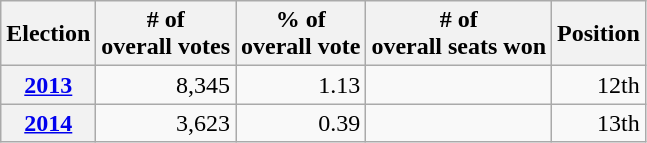<table class="wikitable" style="text-align: right;">
<tr>
<th>Election</th>
<th># of<br>overall votes</th>
<th>% of<br>overall vote</th>
<th># of<br>overall seats won</th>
<th>Position</th>
</tr>
<tr>
<th><a href='#'>2013</a></th>
<td>8,345</td>
<td>1.13</td>
<td></td>
<td>12th</td>
</tr>
<tr>
<th><a href='#'>2014</a></th>
<td>3,623</td>
<td>0.39</td>
<td></td>
<td>13th</td>
</tr>
</table>
